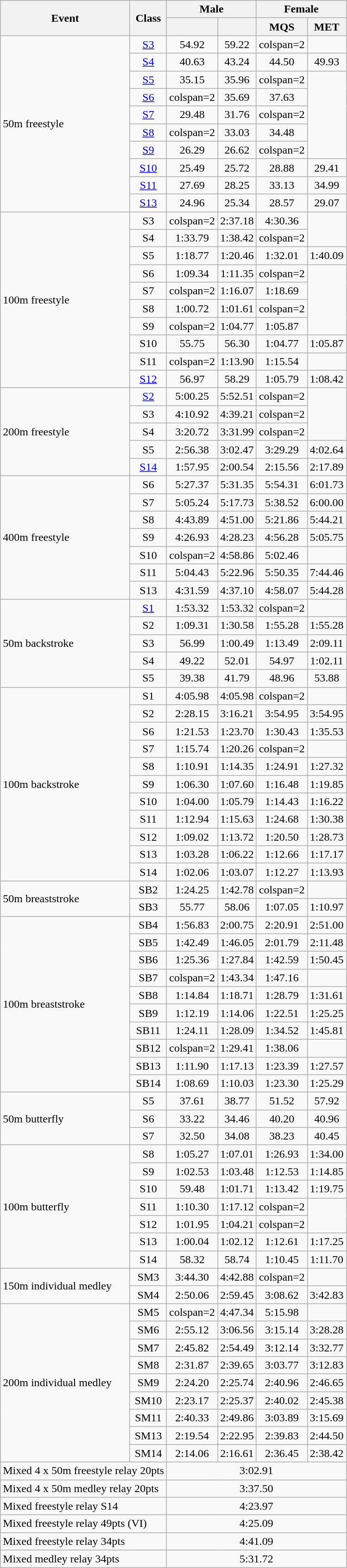<table class="wikitable">
<tr>
<th rowspan=2>Event</th>
<th rowspan=2>Class</th>
<th colspan=2>Male</th>
<th colspan=2>Female</th>
</tr>
<tr>
<th></th>
<th></th>
<th>MQS</th>
<th>MET</th>
</tr>
<tr align=center>
<td align=left rowspan=10>50m freestyle</td>
<td><a href='#'>S3</a></td>
<td>54.92</td>
<td>59.22</td>
<td>colspan=2 </td>
</tr>
<tr align=center>
<td><a href='#'>S4</a></td>
<td>40.63</td>
<td>43.24</td>
<td>44.50</td>
<td>49.93</td>
</tr>
<tr align=center>
<td><a href='#'>S5</a></td>
<td>35.15</td>
<td>35.96</td>
<td>colspan=2 </td>
</tr>
<tr align=center>
<td><a href='#'>S6</a></td>
<td>colspan=2 </td>
<td>35.69</td>
<td>37.63</td>
</tr>
<tr align=center>
<td><a href='#'>S7</a></td>
<td>29.48</td>
<td>31.76</td>
<td>colspan=2 </td>
</tr>
<tr align=center>
<td><a href='#'>S8</a></td>
<td>colspan=2 </td>
<td>33.03</td>
<td>34.48</td>
</tr>
<tr align=center>
<td><a href='#'>S9</a></td>
<td>26.29</td>
<td>26.62</td>
<td>colspan=2 </td>
</tr>
<tr align=center>
<td><a href='#'>S10</a></td>
<td>25.49</td>
<td>25.72</td>
<td>28.88</td>
<td>29.41</td>
</tr>
<tr align=center>
<td><a href='#'>S11</a></td>
<td>27.69</td>
<td>28.25</td>
<td>33.13</td>
<td>34.99</td>
</tr>
<tr align=center>
<td><a href='#'>S13</a></td>
<td>24.96</td>
<td>25.34</td>
<td>28.57</td>
<td>29.07</td>
</tr>
<tr align=center>
<td align=left rowspan=10>100m freestyle</td>
<td>S3</td>
<td>colspan=2 </td>
<td>2:37.18</td>
<td>4:30.36</td>
</tr>
<tr align=center>
<td>S4</td>
<td>1:33.79</td>
<td>1:38.42</td>
<td>colspan=2 </td>
</tr>
<tr align=center>
<td>S5</td>
<td>1:18.77</td>
<td>1:20.46</td>
<td>1:32.01</td>
<td>1:40.09</td>
</tr>
<tr align=center>
<td>S6</td>
<td>1:09.34</td>
<td>1:11.35</td>
<td>colspan=2 </td>
</tr>
<tr align=center>
<td>S7</td>
<td>colspan=2 </td>
<td>1:16.07</td>
<td>1:18.69</td>
</tr>
<tr align=center>
<td>S8</td>
<td>1:00.72</td>
<td>1:01.61</td>
<td>colspan=2 </td>
</tr>
<tr align=center>
<td>S9</td>
<td>colspan=2 </td>
<td>1:04.77</td>
<td>1:05.87</td>
</tr>
<tr align=center>
<td>S10</td>
<td>55.75</td>
<td>56.30</td>
<td>1:04.77</td>
<td>1:05.87</td>
</tr>
<tr align=center>
<td>S11</td>
<td>colspan=2 </td>
<td>1:13.90</td>
<td>1:15.54</td>
</tr>
<tr align=center>
<td><a href='#'>S12</a></td>
<td>56.97</td>
<td>58.29</td>
<td>1:05.79</td>
<td>1:08.42</td>
</tr>
<tr align=center>
<td align=left rowspan=5>200m freestyle</td>
<td><a href='#'>S2</a></td>
<td>5:00.25</td>
<td>5:52.51</td>
<td>colspan=2 </td>
</tr>
<tr align=center>
<td>S3</td>
<td>4:10.92</td>
<td>4:39.21</td>
<td>colspan=2 </td>
</tr>
<tr align=center>
<td>S4</td>
<td>3:20.72</td>
<td>3:31.99</td>
<td>colspan=2 </td>
</tr>
<tr align=center>
<td>S5</td>
<td>2:56.38</td>
<td>3:02.47</td>
<td>3:29.29</td>
<td>4:02.64</td>
</tr>
<tr align=center>
<td><a href='#'>S14</a></td>
<td>1:57.95</td>
<td>2:00.54</td>
<td>2:15.56</td>
<td>2:17.89</td>
</tr>
<tr align=center>
<td align=left rowspan=7>400m freestyle</td>
<td>S6</td>
<td>5:27.37</td>
<td>5:31.35</td>
<td>5:54.31</td>
<td>6:01.73</td>
</tr>
<tr align=center>
<td>S7</td>
<td>5:05.24</td>
<td>5:17.73</td>
<td>5:38.52</td>
<td>6:00.00</td>
</tr>
<tr align=center>
<td>S8</td>
<td>4:43.89</td>
<td>4:51.00</td>
<td>5:21.86</td>
<td>5:44.21</td>
</tr>
<tr align=center>
<td>S9</td>
<td>4:26.93</td>
<td>4:28.23</td>
<td>4:56.28</td>
<td>5:05.75</td>
</tr>
<tr align=center>
<td>S10</td>
<td>colspan=2 </td>
<td>4:58.86</td>
<td>5:02.46</td>
</tr>
<tr align=center>
<td>S11</td>
<td>5:04.43</td>
<td>5:22.96</td>
<td>5:50.35</td>
<td>7:44.46</td>
</tr>
<tr align=center>
<td>S13</td>
<td>4:31.59</td>
<td>4:37.10</td>
<td>4:58.07</td>
<td>5:44.28</td>
</tr>
<tr align=center>
<td align=left rowspan=5>50m backstroke</td>
<td><a href='#'>S1</a></td>
<td>1:53.32</td>
<td>1:53.32</td>
<td>colspan=2 </td>
</tr>
<tr align=center>
<td>S2</td>
<td>1:09.31</td>
<td>1:30.58</td>
<td>1:55.28</td>
<td>1:55.28</td>
</tr>
<tr align=center>
<td>S3</td>
<td>56.99</td>
<td>1:00.49</td>
<td>1:13.49</td>
<td>2:09.11</td>
</tr>
<tr align=center>
<td>S4</td>
<td>49.22</td>
<td>52.01</td>
<td>54.97</td>
<td>1:02.11</td>
</tr>
<tr align=center>
<td>S5</td>
<td>39.38</td>
<td>41.79</td>
<td>48.96</td>
<td>53.88</td>
</tr>
<tr align=center>
<td align=left rowspan=11>100m backstroke</td>
<td>S1</td>
<td>4:05.98</td>
<td>4:05.98</td>
<td>colspan=2 </td>
</tr>
<tr align=center>
<td>S2</td>
<td>2:28.15</td>
<td>3:16.21</td>
<td>3:54.95</td>
<td>3:54.95</td>
</tr>
<tr align=center>
<td>S6</td>
<td>1:21.53</td>
<td>1:23.70</td>
<td>1:30.43</td>
<td>1:35.53</td>
</tr>
<tr align=center>
<td>S7</td>
<td>1:15.74</td>
<td>1:20.26</td>
<td>colspan=2 </td>
</tr>
<tr align=center>
<td>S8</td>
<td>1:10.91</td>
<td>1:14.35</td>
<td>1:24.91</td>
<td>1:27.32</td>
</tr>
<tr align=center>
<td>S9</td>
<td>1:06.30</td>
<td>1:07.60</td>
<td>1:16.48</td>
<td>1:19.85</td>
</tr>
<tr align=center>
<td>S10</td>
<td>1:04.00</td>
<td>1:05.79</td>
<td>1:14.43</td>
<td>1:16.22</td>
</tr>
<tr align=center>
<td>S11</td>
<td>1:12.94</td>
<td>1:15.63</td>
<td>1:24.68</td>
<td>1:30.38</td>
</tr>
<tr align=center>
<td>S12</td>
<td>1:09.02</td>
<td>1:13.72</td>
<td>1:20.50</td>
<td>1:28.73</td>
</tr>
<tr align=center>
<td>S13</td>
<td>1:03.28</td>
<td>1:06.22</td>
<td>1:12.66</td>
<td>1:17.17</td>
</tr>
<tr align=center>
<td>S14</td>
<td>1:02.06</td>
<td>1:03.07</td>
<td>1:12.27</td>
<td>1:13.93</td>
</tr>
<tr align=center>
<td align=left rowspan=2>50m breaststroke</td>
<td>SB2</td>
<td>1:24.25</td>
<td>1:42.78</td>
<td>colspan=2 </td>
</tr>
<tr align=center>
<td>SB3</td>
<td>55.77</td>
<td>58.06</td>
<td>1:07.05</td>
<td>1:10.97</td>
</tr>
<tr align=center>
<td align=left rowspan=10>100m breaststroke</td>
<td>SB4</td>
<td>1:56.83</td>
<td>2:00.75</td>
<td>2:20.91</td>
<td>2:51.00</td>
</tr>
<tr align=center>
<td>SB5</td>
<td>1:42.49</td>
<td>1:46.05</td>
<td>2:01.79</td>
<td>2:11.48</td>
</tr>
<tr align=center>
<td>SB6</td>
<td>1:25.36</td>
<td>1:27.84</td>
<td>1:42.59</td>
<td>1:50.45</td>
</tr>
<tr align=center>
<td>SB7</td>
<td>colspan=2 </td>
<td>1:43.34</td>
<td>1:47.16</td>
</tr>
<tr align=center>
<td>SB8</td>
<td>1:14.84</td>
<td>1:18.71</td>
<td>1:28.79</td>
<td>1:31.61</td>
</tr>
<tr align=center>
<td>SB9</td>
<td>1:12.19</td>
<td>1:14.06</td>
<td>1:22.51</td>
<td>1:25.25</td>
</tr>
<tr align=center>
<td>SB11</td>
<td>1:24.11</td>
<td>1:28.09</td>
<td>1:34.52</td>
<td>1:45.81</td>
</tr>
<tr align=center>
<td>SB12</td>
<td>colspan=2 </td>
<td>1:29.41</td>
<td>1:38.06</td>
</tr>
<tr align=center>
<td>SB13</td>
<td>1:11.90</td>
<td>1:17.13</td>
<td>1:23.39</td>
<td>1:27.57</td>
</tr>
<tr align=center>
<td>SB14</td>
<td>1:08.69</td>
<td>1:10.03</td>
<td>1:23.30</td>
<td>1:25.29</td>
</tr>
<tr align=center>
<td align=left rowspan=3>50m butterfly</td>
<td>S5</td>
<td>37.61</td>
<td>38.77</td>
<td>51.52</td>
<td>57.92</td>
</tr>
<tr align=center>
<td>S6</td>
<td>33.22</td>
<td>34.46</td>
<td>40.20</td>
<td>40.96</td>
</tr>
<tr align=center>
<td>S7</td>
<td>32.50</td>
<td>34.08</td>
<td>38.23</td>
<td>40.45</td>
</tr>
<tr align=center>
<td align=left rowspan=7>100m butterfly</td>
<td>S8</td>
<td>1:05.27</td>
<td>1:07.01</td>
<td>1:26.93</td>
<td>1:34.00</td>
</tr>
<tr align=center>
<td>S9</td>
<td>1:02.53</td>
<td>1:03.48</td>
<td>1:12.53</td>
<td>1:14.85</td>
</tr>
<tr align=center>
<td>S10</td>
<td>59.48</td>
<td>1:01.71</td>
<td>1:13.42</td>
<td>1:19.75</td>
</tr>
<tr align=center>
<td>S11</td>
<td>1:10.30</td>
<td>1:17.12</td>
<td>colspan=2 </td>
</tr>
<tr align=center>
<td>S12</td>
<td>1:01.95</td>
<td>1:04.21</td>
<td>colspan=2 </td>
</tr>
<tr align=center>
<td>S13</td>
<td>1:00.04</td>
<td>1:02.12</td>
<td>1:12.61</td>
<td>1:17.25</td>
</tr>
<tr align=center>
<td>S14</td>
<td>58.32</td>
<td>58.74</td>
<td>1:10.45</td>
<td>1:11.70</td>
</tr>
<tr align=center>
<td align=left rowspan=2>150m individual medley</td>
<td>SM3</td>
<td>3:44.30</td>
<td>4:42.88</td>
<td>colspan=2 </td>
</tr>
<tr align=center>
<td>SM4</td>
<td>2:50.06</td>
<td>2:59.45</td>
<td>3:08.62</td>
<td>3:42.83</td>
</tr>
<tr align=center>
<td align=left rowspan=9>200m individual medley</td>
<td>SM5</td>
<td>colspan=2 </td>
<td>4:47.34</td>
<td>5:15.98</td>
</tr>
<tr align=center>
<td>SM6</td>
<td>2:55.12</td>
<td>3:06.56</td>
<td>3:15.14</td>
<td>3:28.28</td>
</tr>
<tr align=center>
<td>SM7</td>
<td>2:45.82</td>
<td>2:54.49</td>
<td>3:12.14</td>
<td>3:32.77</td>
</tr>
<tr align=center>
<td>SM8</td>
<td>2:31.87</td>
<td>2:39.65</td>
<td>3:03.77</td>
<td>3:12.83</td>
</tr>
<tr align=center>
<td>SM9</td>
<td>2:24.20</td>
<td>2:25.74</td>
<td>2:40.96</td>
<td>2:46.65</td>
</tr>
<tr align=center>
<td>SM10</td>
<td>2:23.17</td>
<td>2:25.37</td>
<td>2:40.02</td>
<td>2:45.38</td>
</tr>
<tr align=center>
<td>SM11</td>
<td>2:40.33</td>
<td>2:49.86</td>
<td>3:03.89</td>
<td>3:15.69</td>
</tr>
<tr align=center>
<td>SM13</td>
<td>2:19.54</td>
<td>2:22.95</td>
<td>2:39.83</td>
<td>2:44.50</td>
</tr>
<tr align=center>
<td>SM14</td>
<td>2:14.06</td>
<td>2:16.61</td>
<td>2:36.45</td>
<td>2:38.42</td>
</tr>
<tr align=center>
<td align=left colspan=2>Mixed 4 x 50m freestyle relay 20pts</td>
<td colspan=4>3:02.91</td>
</tr>
<tr align=center>
<td align=left colspan=2>Mixed 4 x 50m medley relay 20pts</td>
<td colspan=4>3:37.50</td>
</tr>
<tr align=center>
<td align=left colspan=2>Mixed  freestyle relay S14</td>
<td colspan=4>4:23.97</td>
</tr>
<tr align=center>
<td align=left colspan=2>Mixed  freestyle relay 49pts (VI)</td>
<td colspan=4>4:25.09</td>
</tr>
<tr align=center>
<td align=left colspan=2>Mixed  freestyle relay 34pts</td>
<td colspan=4>4:41.09</td>
</tr>
<tr align=center>
<td align=left colspan=2>Mixed  medley relay 34pts</td>
<td colspan=4>5:31.72</td>
</tr>
</table>
